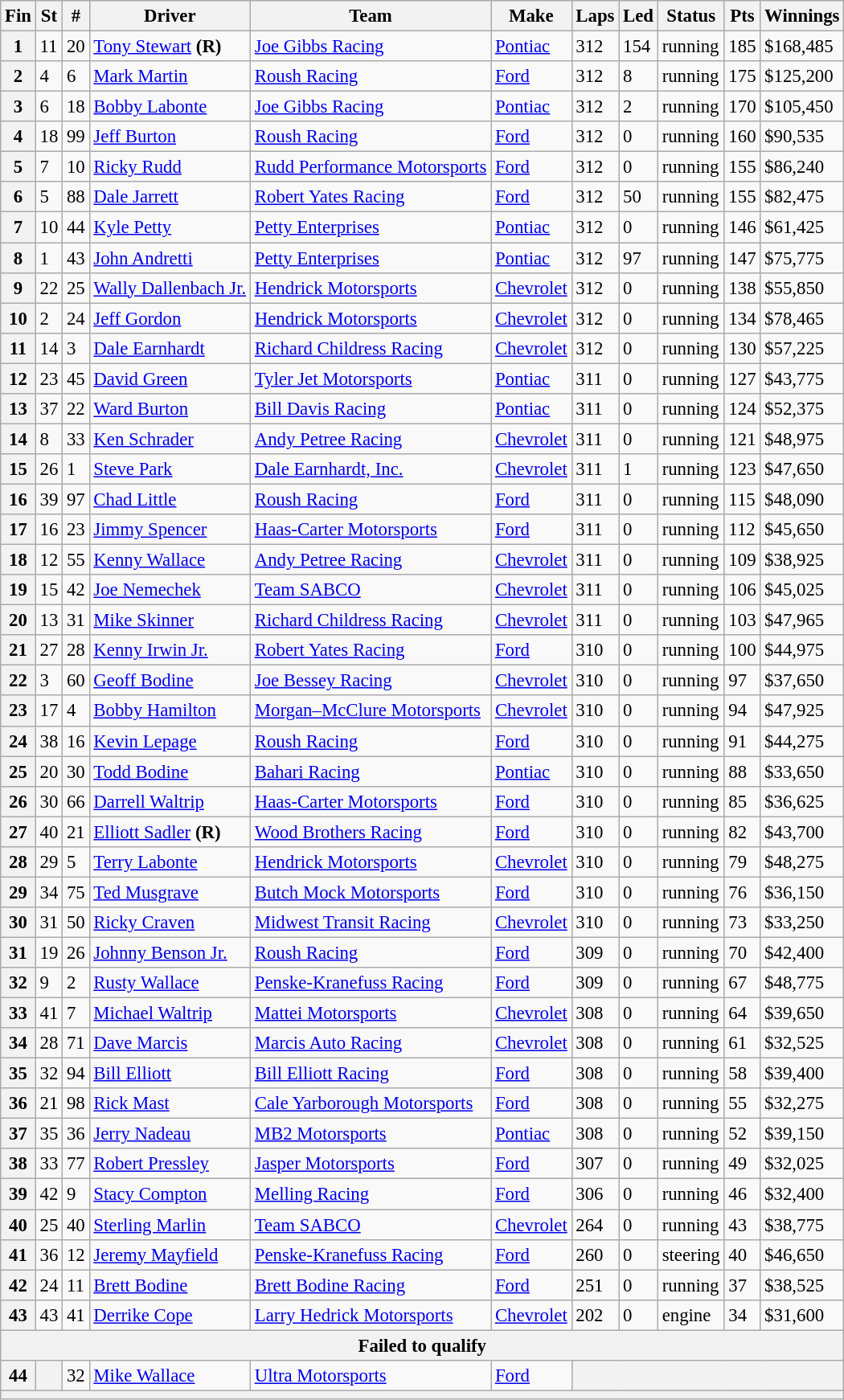<table class="wikitable" style="font-size:95%">
<tr>
<th>Fin</th>
<th>St</th>
<th>#</th>
<th>Driver</th>
<th>Team</th>
<th>Make</th>
<th>Laps</th>
<th>Led</th>
<th>Status</th>
<th>Pts</th>
<th>Winnings</th>
</tr>
<tr>
<th>1</th>
<td>11</td>
<td>20</td>
<td><a href='#'>Tony Stewart</a> <strong>(R)</strong></td>
<td><a href='#'>Joe Gibbs Racing</a></td>
<td><a href='#'>Pontiac</a></td>
<td>312</td>
<td>154</td>
<td>running</td>
<td>185</td>
<td>$168,485</td>
</tr>
<tr>
<th>2</th>
<td>4</td>
<td>6</td>
<td><a href='#'>Mark Martin</a></td>
<td><a href='#'>Roush Racing</a></td>
<td><a href='#'>Ford</a></td>
<td>312</td>
<td>8</td>
<td>running</td>
<td>175</td>
<td>$125,200</td>
</tr>
<tr>
<th>3</th>
<td>6</td>
<td>18</td>
<td><a href='#'>Bobby Labonte</a></td>
<td><a href='#'>Joe Gibbs Racing</a></td>
<td><a href='#'>Pontiac</a></td>
<td>312</td>
<td>2</td>
<td>running</td>
<td>170</td>
<td>$105,450</td>
</tr>
<tr>
<th>4</th>
<td>18</td>
<td>99</td>
<td><a href='#'>Jeff Burton</a></td>
<td><a href='#'>Roush Racing</a></td>
<td><a href='#'>Ford</a></td>
<td>312</td>
<td>0</td>
<td>running</td>
<td>160</td>
<td>$90,535</td>
</tr>
<tr>
<th>5</th>
<td>7</td>
<td>10</td>
<td><a href='#'>Ricky Rudd</a></td>
<td><a href='#'>Rudd Performance Motorsports</a></td>
<td><a href='#'>Ford</a></td>
<td>312</td>
<td>0</td>
<td>running</td>
<td>155</td>
<td>$86,240</td>
</tr>
<tr>
<th>6</th>
<td>5</td>
<td>88</td>
<td><a href='#'>Dale Jarrett</a></td>
<td><a href='#'>Robert Yates Racing</a></td>
<td><a href='#'>Ford</a></td>
<td>312</td>
<td>50</td>
<td>running</td>
<td>155</td>
<td>$82,475</td>
</tr>
<tr>
<th>7</th>
<td>10</td>
<td>44</td>
<td><a href='#'>Kyle Petty</a></td>
<td><a href='#'>Petty Enterprises</a></td>
<td><a href='#'>Pontiac</a></td>
<td>312</td>
<td>0</td>
<td>running</td>
<td>146</td>
<td>$61,425</td>
</tr>
<tr>
<th>8</th>
<td>1</td>
<td>43</td>
<td><a href='#'>John Andretti</a></td>
<td><a href='#'>Petty Enterprises</a></td>
<td><a href='#'>Pontiac</a></td>
<td>312</td>
<td>97</td>
<td>running</td>
<td>147</td>
<td>$75,775</td>
</tr>
<tr>
<th>9</th>
<td>22</td>
<td>25</td>
<td><a href='#'>Wally Dallenbach Jr.</a></td>
<td><a href='#'>Hendrick Motorsports</a></td>
<td><a href='#'>Chevrolet</a></td>
<td>312</td>
<td>0</td>
<td>running</td>
<td>138</td>
<td>$55,850</td>
</tr>
<tr>
<th>10</th>
<td>2</td>
<td>24</td>
<td><a href='#'>Jeff Gordon</a></td>
<td><a href='#'>Hendrick Motorsports</a></td>
<td><a href='#'>Chevrolet</a></td>
<td>312</td>
<td>0</td>
<td>running</td>
<td>134</td>
<td>$78,465</td>
</tr>
<tr>
<th>11</th>
<td>14</td>
<td>3</td>
<td><a href='#'>Dale Earnhardt</a></td>
<td><a href='#'>Richard Childress Racing</a></td>
<td><a href='#'>Chevrolet</a></td>
<td>312</td>
<td>0</td>
<td>running</td>
<td>130</td>
<td>$57,225</td>
</tr>
<tr>
<th>12</th>
<td>23</td>
<td>45</td>
<td><a href='#'>David Green</a></td>
<td><a href='#'>Tyler Jet Motorsports</a></td>
<td><a href='#'>Pontiac</a></td>
<td>311</td>
<td>0</td>
<td>running</td>
<td>127</td>
<td>$43,775</td>
</tr>
<tr>
<th>13</th>
<td>37</td>
<td>22</td>
<td><a href='#'>Ward Burton</a></td>
<td><a href='#'>Bill Davis Racing</a></td>
<td><a href='#'>Pontiac</a></td>
<td>311</td>
<td>0</td>
<td>running</td>
<td>124</td>
<td>$52,375</td>
</tr>
<tr>
<th>14</th>
<td>8</td>
<td>33</td>
<td><a href='#'>Ken Schrader</a></td>
<td><a href='#'>Andy Petree Racing</a></td>
<td><a href='#'>Chevrolet</a></td>
<td>311</td>
<td>0</td>
<td>running</td>
<td>121</td>
<td>$48,975</td>
</tr>
<tr>
<th>15</th>
<td>26</td>
<td>1</td>
<td><a href='#'>Steve Park</a></td>
<td><a href='#'>Dale Earnhardt, Inc.</a></td>
<td><a href='#'>Chevrolet</a></td>
<td>311</td>
<td>1</td>
<td>running</td>
<td>123</td>
<td>$47,650</td>
</tr>
<tr>
<th>16</th>
<td>39</td>
<td>97</td>
<td><a href='#'>Chad Little</a></td>
<td><a href='#'>Roush Racing</a></td>
<td><a href='#'>Ford</a></td>
<td>311</td>
<td>0</td>
<td>running</td>
<td>115</td>
<td>$48,090</td>
</tr>
<tr>
<th>17</th>
<td>16</td>
<td>23</td>
<td><a href='#'>Jimmy Spencer</a></td>
<td><a href='#'>Haas-Carter Motorsports</a></td>
<td><a href='#'>Ford</a></td>
<td>311</td>
<td>0</td>
<td>running</td>
<td>112</td>
<td>$45,650</td>
</tr>
<tr>
<th>18</th>
<td>12</td>
<td>55</td>
<td><a href='#'>Kenny Wallace</a></td>
<td><a href='#'>Andy Petree Racing</a></td>
<td><a href='#'>Chevrolet</a></td>
<td>311</td>
<td>0</td>
<td>running</td>
<td>109</td>
<td>$38,925</td>
</tr>
<tr>
<th>19</th>
<td>15</td>
<td>42</td>
<td><a href='#'>Joe Nemechek</a></td>
<td><a href='#'>Team SABCO</a></td>
<td><a href='#'>Chevrolet</a></td>
<td>311</td>
<td>0</td>
<td>running</td>
<td>106</td>
<td>$45,025</td>
</tr>
<tr>
<th>20</th>
<td>13</td>
<td>31</td>
<td><a href='#'>Mike Skinner</a></td>
<td><a href='#'>Richard Childress Racing</a></td>
<td><a href='#'>Chevrolet</a></td>
<td>311</td>
<td>0</td>
<td>running</td>
<td>103</td>
<td>$47,965</td>
</tr>
<tr>
<th>21</th>
<td>27</td>
<td>28</td>
<td><a href='#'>Kenny Irwin Jr.</a></td>
<td><a href='#'>Robert Yates Racing</a></td>
<td><a href='#'>Ford</a></td>
<td>310</td>
<td>0</td>
<td>running</td>
<td>100</td>
<td>$44,975</td>
</tr>
<tr>
<th>22</th>
<td>3</td>
<td>60</td>
<td><a href='#'>Geoff Bodine</a></td>
<td><a href='#'>Joe Bessey Racing</a></td>
<td><a href='#'>Chevrolet</a></td>
<td>310</td>
<td>0</td>
<td>running</td>
<td>97</td>
<td>$37,650</td>
</tr>
<tr>
<th>23</th>
<td>17</td>
<td>4</td>
<td><a href='#'>Bobby Hamilton</a></td>
<td><a href='#'>Morgan–McClure Motorsports</a></td>
<td><a href='#'>Chevrolet</a></td>
<td>310</td>
<td>0</td>
<td>running</td>
<td>94</td>
<td>$47,925</td>
</tr>
<tr>
<th>24</th>
<td>38</td>
<td>16</td>
<td><a href='#'>Kevin Lepage</a></td>
<td><a href='#'>Roush Racing</a></td>
<td><a href='#'>Ford</a></td>
<td>310</td>
<td>0</td>
<td>running</td>
<td>91</td>
<td>$44,275</td>
</tr>
<tr>
<th>25</th>
<td>20</td>
<td>30</td>
<td><a href='#'>Todd Bodine</a></td>
<td><a href='#'>Bahari Racing</a></td>
<td><a href='#'>Pontiac</a></td>
<td>310</td>
<td>0</td>
<td>running</td>
<td>88</td>
<td>$33,650</td>
</tr>
<tr>
<th>26</th>
<td>30</td>
<td>66</td>
<td><a href='#'>Darrell Waltrip</a></td>
<td><a href='#'>Haas-Carter Motorsports</a></td>
<td><a href='#'>Ford</a></td>
<td>310</td>
<td>0</td>
<td>running</td>
<td>85</td>
<td>$36,625</td>
</tr>
<tr>
<th>27</th>
<td>40</td>
<td>21</td>
<td><a href='#'>Elliott Sadler</a> <strong>(R)</strong></td>
<td><a href='#'>Wood Brothers Racing</a></td>
<td><a href='#'>Ford</a></td>
<td>310</td>
<td>0</td>
<td>running</td>
<td>82</td>
<td>$43,700</td>
</tr>
<tr>
<th>28</th>
<td>29</td>
<td>5</td>
<td><a href='#'>Terry Labonte</a></td>
<td><a href='#'>Hendrick Motorsports</a></td>
<td><a href='#'>Chevrolet</a></td>
<td>310</td>
<td>0</td>
<td>running</td>
<td>79</td>
<td>$48,275</td>
</tr>
<tr>
<th>29</th>
<td>34</td>
<td>75</td>
<td><a href='#'>Ted Musgrave</a></td>
<td><a href='#'>Butch Mock Motorsports</a></td>
<td><a href='#'>Ford</a></td>
<td>310</td>
<td>0</td>
<td>running</td>
<td>76</td>
<td>$36,150</td>
</tr>
<tr>
<th>30</th>
<td>31</td>
<td>50</td>
<td><a href='#'>Ricky Craven</a></td>
<td><a href='#'>Midwest Transit Racing</a></td>
<td><a href='#'>Chevrolet</a></td>
<td>310</td>
<td>0</td>
<td>running</td>
<td>73</td>
<td>$33,250</td>
</tr>
<tr>
<th>31</th>
<td>19</td>
<td>26</td>
<td><a href='#'>Johnny Benson Jr.</a></td>
<td><a href='#'>Roush Racing</a></td>
<td><a href='#'>Ford</a></td>
<td>309</td>
<td>0</td>
<td>running</td>
<td>70</td>
<td>$42,400</td>
</tr>
<tr>
<th>32</th>
<td>9</td>
<td>2</td>
<td><a href='#'>Rusty Wallace</a></td>
<td><a href='#'>Penske-Kranefuss Racing</a></td>
<td><a href='#'>Ford</a></td>
<td>309</td>
<td>0</td>
<td>running</td>
<td>67</td>
<td>$48,775</td>
</tr>
<tr>
<th>33</th>
<td>41</td>
<td>7</td>
<td><a href='#'>Michael Waltrip</a></td>
<td><a href='#'>Mattei Motorsports</a></td>
<td><a href='#'>Chevrolet</a></td>
<td>308</td>
<td>0</td>
<td>running</td>
<td>64</td>
<td>$39,650</td>
</tr>
<tr>
<th>34</th>
<td>28</td>
<td>71</td>
<td><a href='#'>Dave Marcis</a></td>
<td><a href='#'>Marcis Auto Racing</a></td>
<td><a href='#'>Chevrolet</a></td>
<td>308</td>
<td>0</td>
<td>running</td>
<td>61</td>
<td>$32,525</td>
</tr>
<tr>
<th>35</th>
<td>32</td>
<td>94</td>
<td><a href='#'>Bill Elliott</a></td>
<td><a href='#'>Bill Elliott Racing</a></td>
<td><a href='#'>Ford</a></td>
<td>308</td>
<td>0</td>
<td>running</td>
<td>58</td>
<td>$39,400</td>
</tr>
<tr>
<th>36</th>
<td>21</td>
<td>98</td>
<td><a href='#'>Rick Mast</a></td>
<td><a href='#'>Cale Yarborough Motorsports</a></td>
<td><a href='#'>Ford</a></td>
<td>308</td>
<td>0</td>
<td>running</td>
<td>55</td>
<td>$32,275</td>
</tr>
<tr>
<th>37</th>
<td>35</td>
<td>36</td>
<td><a href='#'>Jerry Nadeau</a></td>
<td><a href='#'>MB2 Motorsports</a></td>
<td><a href='#'>Pontiac</a></td>
<td>308</td>
<td>0</td>
<td>running</td>
<td>52</td>
<td>$39,150</td>
</tr>
<tr>
<th>38</th>
<td>33</td>
<td>77</td>
<td><a href='#'>Robert Pressley</a></td>
<td><a href='#'>Jasper Motorsports</a></td>
<td><a href='#'>Ford</a></td>
<td>307</td>
<td>0</td>
<td>running</td>
<td>49</td>
<td>$32,025</td>
</tr>
<tr>
<th>39</th>
<td>42</td>
<td>9</td>
<td><a href='#'>Stacy Compton</a></td>
<td><a href='#'>Melling Racing</a></td>
<td><a href='#'>Ford</a></td>
<td>306</td>
<td>0</td>
<td>running</td>
<td>46</td>
<td>$32,400</td>
</tr>
<tr>
<th>40</th>
<td>25</td>
<td>40</td>
<td><a href='#'>Sterling Marlin</a></td>
<td><a href='#'>Team SABCO</a></td>
<td><a href='#'>Chevrolet</a></td>
<td>264</td>
<td>0</td>
<td>running</td>
<td>43</td>
<td>$38,775</td>
</tr>
<tr>
<th>41</th>
<td>36</td>
<td>12</td>
<td><a href='#'>Jeremy Mayfield</a></td>
<td><a href='#'>Penske-Kranefuss Racing</a></td>
<td><a href='#'>Ford</a></td>
<td>260</td>
<td>0</td>
<td>steering</td>
<td>40</td>
<td>$46,650</td>
</tr>
<tr>
<th>42</th>
<td>24</td>
<td>11</td>
<td><a href='#'>Brett Bodine</a></td>
<td><a href='#'>Brett Bodine Racing</a></td>
<td><a href='#'>Ford</a></td>
<td>251</td>
<td>0</td>
<td>running</td>
<td>37</td>
<td>$38,525</td>
</tr>
<tr>
<th>43</th>
<td>43</td>
<td>41</td>
<td><a href='#'>Derrike Cope</a></td>
<td><a href='#'>Larry Hedrick Motorsports</a></td>
<td><a href='#'>Chevrolet</a></td>
<td>202</td>
<td>0</td>
<td>engine</td>
<td>34</td>
<td>$31,600</td>
</tr>
<tr>
<th colspan="11">Failed to qualify</th>
</tr>
<tr>
<th>44</th>
<th></th>
<td>32</td>
<td><a href='#'>Mike Wallace</a></td>
<td><a href='#'>Ultra Motorsports</a></td>
<td><a href='#'>Ford</a></td>
<th colspan="5"></th>
</tr>
<tr>
<th colspan="11"></th>
</tr>
</table>
